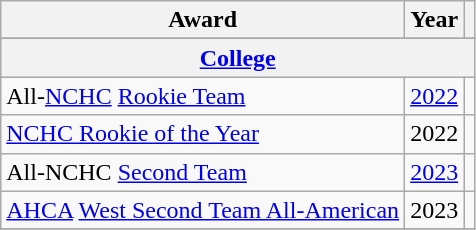<table class="wikitable">
<tr>
<th>Award</th>
<th>Year</th>
<th></th>
</tr>
<tr ALIGN="center" bgcolor="#e0e0e0">
</tr>
<tr ALIGN="center" bgcolor="#e0e0e0">
<th colspan="3"><a href='#'>College</a></th>
</tr>
<tr>
<td>All-<a href='#'>NCHC</a> <a href='#'>Rookie Team</a></td>
<td><a href='#'>2022</a></td>
<td></td>
</tr>
<tr>
<td><a href='#'>NCHC Rookie of the Year</a></td>
<td>2022</td>
<td></td>
</tr>
<tr>
<td>All-NCHC <a href='#'>Second Team</a></td>
<td><a href='#'>2023</a></td>
<td></td>
</tr>
<tr>
<td><a href='#'>AHCA</a> <a href='#'>West Second Team All-American</a></td>
<td>2023</td>
<td></td>
</tr>
<tr>
</tr>
</table>
